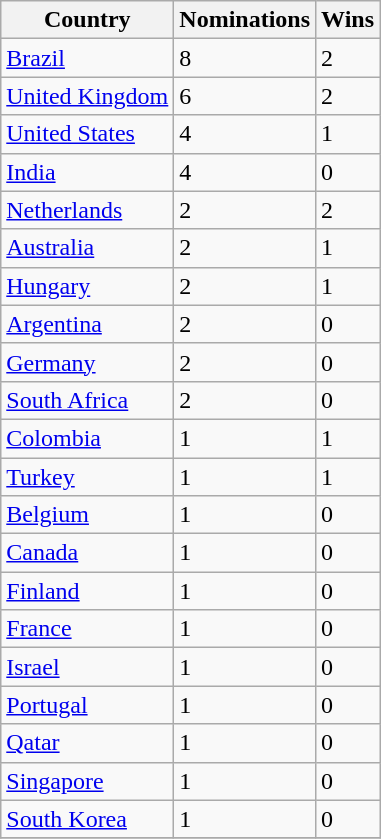<table class="wikitable">
<tr>
<th>Country</th>
<th>Nominations</th>
<th>Wins</th>
</tr>
<tr>
<td><a href='#'>Brazil</a></td>
<td>8</td>
<td>2</td>
</tr>
<tr>
<td><a href='#'>United Kingdom</a></td>
<td>6</td>
<td>2</td>
</tr>
<tr>
<td><a href='#'>United States</a></td>
<td>4</td>
<td>1</td>
</tr>
<tr>
<td><a href='#'>India</a></td>
<td>4</td>
<td>0</td>
</tr>
<tr>
<td><a href='#'>Netherlands</a></td>
<td>2</td>
<td>2</td>
</tr>
<tr>
<td><a href='#'>Australia</a></td>
<td>2</td>
<td>1</td>
</tr>
<tr>
<td><a href='#'>Hungary</a></td>
<td>2</td>
<td>1</td>
</tr>
<tr>
<td><a href='#'>Argentina</a></td>
<td>2</td>
<td>0</td>
</tr>
<tr>
<td><a href='#'>Germany</a></td>
<td>2</td>
<td>0</td>
</tr>
<tr>
<td><a href='#'>South Africa</a></td>
<td>2</td>
<td>0</td>
</tr>
<tr>
<td><a href='#'>Colombia</a></td>
<td>1</td>
<td>1</td>
</tr>
<tr>
<td><a href='#'>Turkey</a></td>
<td>1</td>
<td>1</td>
</tr>
<tr>
<td><a href='#'>Belgium</a></td>
<td>1</td>
<td>0</td>
</tr>
<tr>
<td><a href='#'>Canada</a></td>
<td>1</td>
<td>0</td>
</tr>
<tr>
<td><a href='#'>Finland</a></td>
<td>1</td>
<td>0</td>
</tr>
<tr>
<td><a href='#'>France</a></td>
<td>1</td>
<td>0</td>
</tr>
<tr>
<td><a href='#'>Israel</a></td>
<td>1</td>
<td>0</td>
</tr>
<tr>
<td><a href='#'>Portugal</a></td>
<td>1</td>
<td>0</td>
</tr>
<tr>
<td><a href='#'>Qatar</a></td>
<td>1</td>
<td>0</td>
</tr>
<tr>
<td><a href='#'>Singapore</a></td>
<td>1</td>
<td>0</td>
</tr>
<tr>
<td><a href='#'>South Korea</a></td>
<td>1</td>
<td>0</td>
</tr>
<tr>
</tr>
</table>
